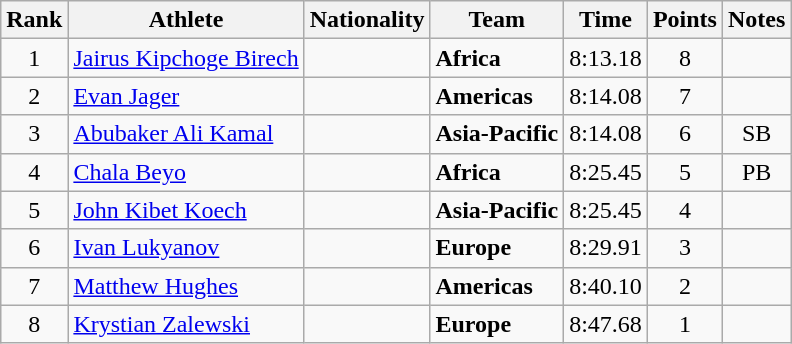<table class="wikitable sortable" style="text-align:center">
<tr>
<th>Rank</th>
<th>Athlete</th>
<th>Nationality</th>
<th>Team</th>
<th>Time</th>
<th>Points</th>
<th>Notes</th>
</tr>
<tr>
<td>1</td>
<td align="left"><a href='#'>Jairus Kipchoge Birech</a></td>
<td align=left></td>
<td align=left><strong>Africa</strong></td>
<td>8:13.18</td>
<td>8</td>
<td></td>
</tr>
<tr>
<td>2</td>
<td align="left"><a href='#'>Evan Jager</a></td>
<td align=left></td>
<td align=left><strong>Americas</strong></td>
<td>8:14.08</td>
<td>7</td>
<td></td>
</tr>
<tr>
<td>3</td>
<td align="left"><a href='#'>Abubaker Ali Kamal</a></td>
<td align=left></td>
<td align=left><strong>Asia-Pacific</strong></td>
<td>8:14.08</td>
<td>6</td>
<td>SB</td>
</tr>
<tr>
<td>4</td>
<td align="left"><a href='#'>Chala Beyo</a></td>
<td align=left></td>
<td align=left><strong>Africa</strong></td>
<td>8:25.45</td>
<td>5</td>
<td>PB</td>
</tr>
<tr>
<td>5</td>
<td align="left"><a href='#'>John Kibet Koech</a></td>
<td align=left></td>
<td align=left><strong>Asia-Pacific</strong></td>
<td>8:25.45</td>
<td>4</td>
<td></td>
</tr>
<tr>
<td>6</td>
<td align="left"><a href='#'>Ivan Lukyanov</a></td>
<td align=left></td>
<td align=left><strong>Europe</strong></td>
<td>8:29.91</td>
<td>3</td>
<td></td>
</tr>
<tr>
<td>7</td>
<td align="left"><a href='#'>Matthew Hughes</a></td>
<td align=left></td>
<td align=left><strong>Americas</strong></td>
<td>8:40.10</td>
<td>2</td>
<td></td>
</tr>
<tr>
<td>8</td>
<td align="left"><a href='#'>Krystian Zalewski</a></td>
<td align=left></td>
<td align=left><strong>Europe</strong></td>
<td>8:47.68</td>
<td>1</td>
<td></td>
</tr>
</table>
